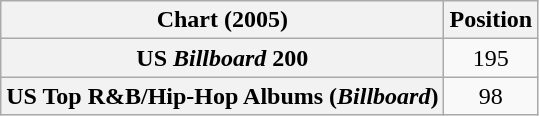<table class="wikitable sortable plainrowheaders" style="text-align:center">
<tr>
<th scope="col">Chart (2005)</th>
<th scope="col">Position</th>
</tr>
<tr>
<th scope="row">US <em>Billboard</em> 200</th>
<td>195</td>
</tr>
<tr>
<th scope="row">US Top R&B/Hip-Hop Albums (<em>Billboard</em>)</th>
<td>98</td>
</tr>
</table>
